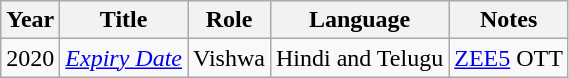<table class="wikitable">
<tr>
<th>Year</th>
<th>Title</th>
<th>Role</th>
<th>Language</th>
<th>Notes</th>
</tr>
<tr>
<td>2020</td>
<td><em><a href='#'>Expiry Date</a></em></td>
<td>Vishwa</td>
<td>Hindi and Telugu</td>
<td><a href='#'>ZEE5</a> OTT</td>
</tr>
</table>
